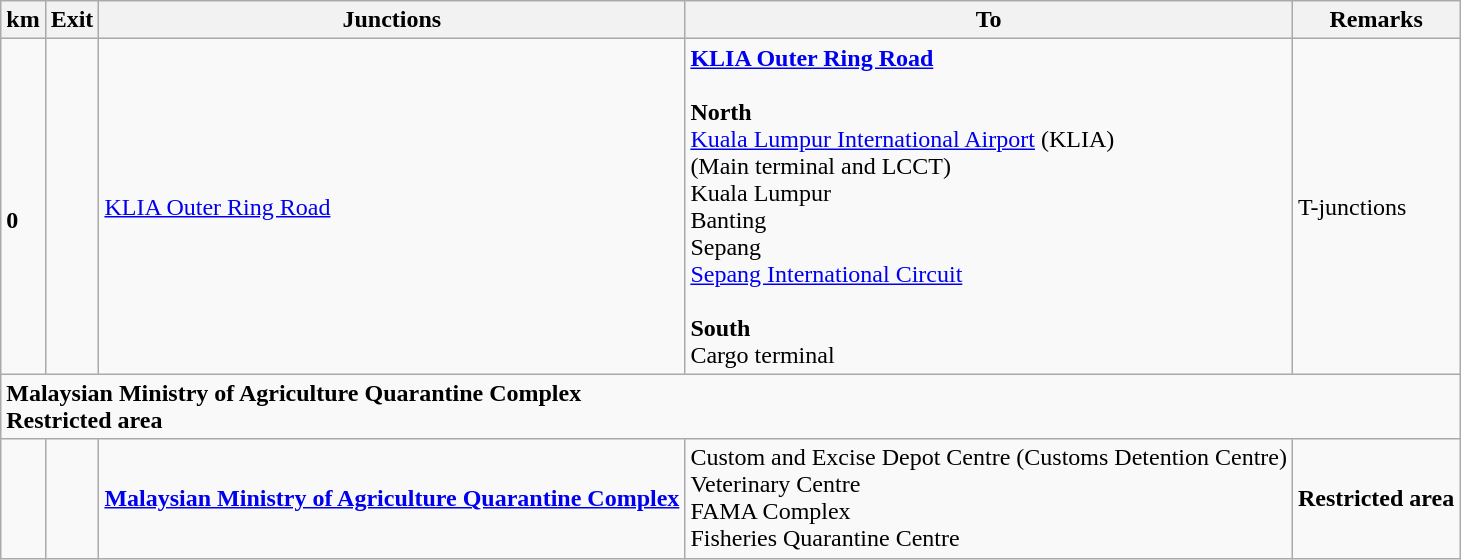<table class="wikitable">
<tr>
<th>km</th>
<th>Exit</th>
<th>Junctions</th>
<th>To</th>
<th>Remarks</th>
</tr>
<tr>
<td><br><strong>0</strong></td>
<td></td>
<td><a href='#'>KLIA Outer Ring Road</a></td>
<td> <strong><a href='#'>KLIA Outer Ring Road</a></strong><br><br><strong>North</strong><br> <a href='#'>Kuala Lumpur International Airport</a> (KLIA) <br>(Main terminal and LCCT)<br> Kuala Lumpur<br> Banting<br>  Sepang<br><a href='#'>Sepang International Circuit</a><br><br><strong>South</strong><br> Cargo terminal</td>
<td>T-junctions</td>
</tr>
<tr>
<td style="width:600px" colspan="6" style="text-align:center; background:green;"><strong><span>Malaysian Ministry of Agriculture Quarantine Complex</span></strong><br><strong><span>Restricted area</span></strong></td>
</tr>
<tr>
<td></td>
<td></td>
<td><strong><a href='#'>Malaysian Ministry of Agriculture Quarantine Complex</a></strong></td>
<td>Custom and Excise Depot Centre (Customs Detention Centre)<br>Veterinary Centre<br>FAMA Complex<br>Fisheries Quarantine Centre</td>
<td><strong><span>Restricted area</span></strong></td>
</tr>
</table>
